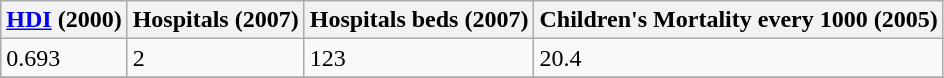<table class="wikitable" border="1">
<tr>
<th><a href='#'>HDI</a> (2000)</th>
<th>Hospitals (2007)</th>
<th>Hospitals beds (2007)</th>
<th>Children's Mortality every 1000 (2005)</th>
</tr>
<tr>
<td>0.693</td>
<td>2</td>
<td>123</td>
<td>20.4</td>
</tr>
<tr>
</tr>
</table>
